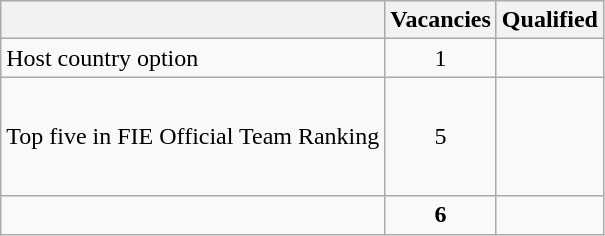<table class="wikitable">
<tr>
<th></th>
<th>Vacancies</th>
<th>Qualified</th>
</tr>
<tr>
<td>Host country option</td>
<td style="text-align:center;">1</td>
<td></td>
</tr>
<tr>
<td>Top five in FIE Official Team Ranking</td>
<td style="text-align:center;">5</td>
<td><br><br><br><br></td>
</tr>
<tr>
<td></td>
<td style="text-align:center;"><strong>6</strong></td>
<td></td>
</tr>
</table>
